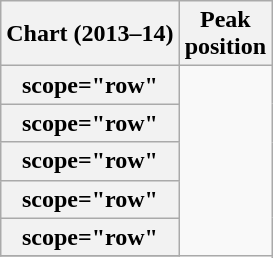<table class="wikitable sortable plainrowheaders" style="text-align:center;">
<tr>
<th scope="col">Chart (2013–14)</th>
<th scope="col">Peak<br>position</th>
</tr>
<tr>
<th>scope="row"</th>
</tr>
<tr>
<th>scope="row"</th>
</tr>
<tr>
<th>scope="row"</th>
</tr>
<tr>
<th>scope="row"</th>
</tr>
<tr>
<th>scope="row"</th>
</tr>
<tr>
</tr>
</table>
